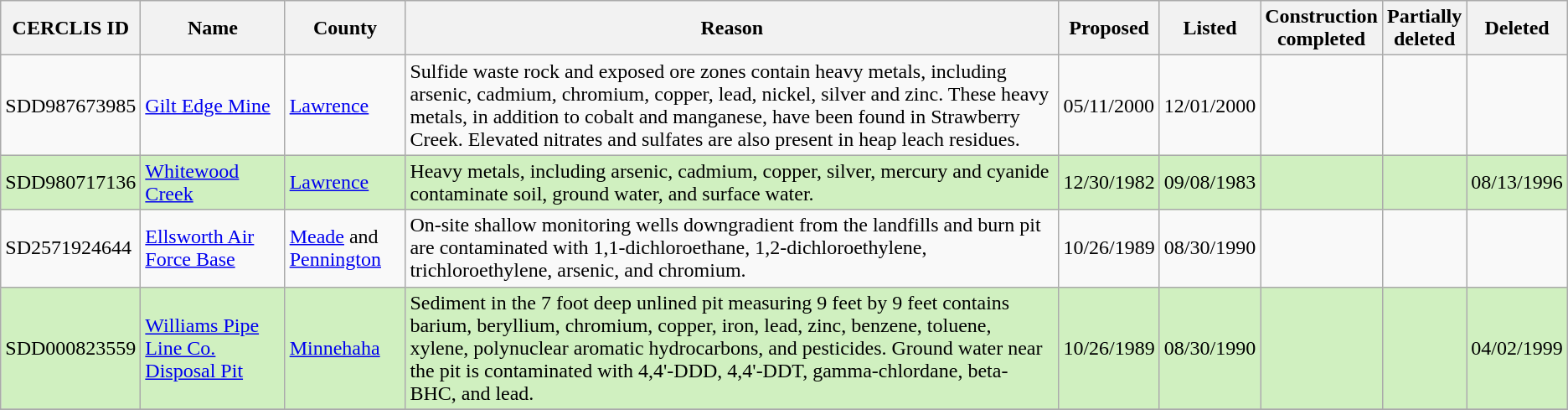<table class="wikitable sortable">
<tr>
<th>CERCLIS ID</th>
<th>Name</th>
<th>County</th>
<th>Reason</th>
<th>Proposed</th>
<th>Listed</th>
<th>Construction<br>completed</th>
<th>Partially<br>deleted</th>
<th>Deleted</th>
</tr>
<tr>
<td>SDD987673985</td>
<td><a href='#'>Gilt Edge Mine</a></td>
<td><a href='#'>Lawrence</a></td>
<td>Sulfide waste rock and exposed ore zones contain heavy metals, including arsenic, cadmium, chromium, copper, lead, nickel, silver and zinc.  These heavy metals, in addition to cobalt and manganese, have been found in Strawberry Creek.  Elevated nitrates and sulfates are also present in heap leach residues.</td>
<td>05/11/2000</td>
<td>12/01/2000</td>
<td></td>
<td></td>
<td></td>
</tr>
<tr style="background:#d0f0c0">
<td>SDD980717136</td>
<td><a href='#'>Whitewood Creek</a></td>
<td><a href='#'>Lawrence</a></td>
<td>Heavy metals, including arsenic, cadmium, copper, silver, mercury and cyanide contaminate soil, ground water, and surface water.</td>
<td>12/30/1982</td>
<td>09/08/1983</td>
<td></td>
<td></td>
<td>08/13/1996</td>
</tr>
<tr>
<td>SD2571924644</td>
<td><a href='#'>Ellsworth Air Force Base</a></td>
<td><a href='#'>Meade</a> and <a href='#'>Pennington</a></td>
<td>On-site shallow monitoring wells downgradient from the landfills and burn pit are contaminated with 1,1-dichloroethane, 1,2-dichloroethylene, trichloroethylene, arsenic, and chromium.</td>
<td>10/26/1989</td>
<td>08/30/1990</td>
<td></td>
<td></td>
<td></td>
</tr>
<tr style="background:#d0f0c0">
<td>SDD000823559</td>
<td><a href='#'>Williams Pipe Line Co. Disposal Pit</a></td>
<td><a href='#'>Minnehaha</a></td>
<td>Sediment in the 7 foot deep unlined pit measuring 9 feet by 9 feet contains barium, beryllium, chromium, copper, iron, lead, zinc, benzene, toluene, xylene, polynuclear aromatic hydrocarbons, and pesticides.  Ground water near the pit is contaminated with 4,4'-DDD, 4,4'-DDT, gamma-chlordane, beta-BHC, and lead.</td>
<td>10/26/1989</td>
<td>08/30/1990</td>
<td></td>
<td></td>
<td>04/02/1999</td>
</tr>
<tr>
</tr>
</table>
